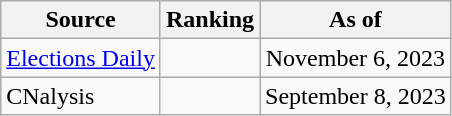<table class="wikitable" style="text-align:center">
<tr>
<th>Source</th>
<th>Ranking</th>
<th>As of</th>
</tr>
<tr>
<td align=left><a href='#'>Elections Daily</a></td>
<td></td>
<td>November 6, 2023</td>
</tr>
<tr>
<td align=left>CNalysis</td>
<td></td>
<td>September 8, 2023</td>
</tr>
</table>
